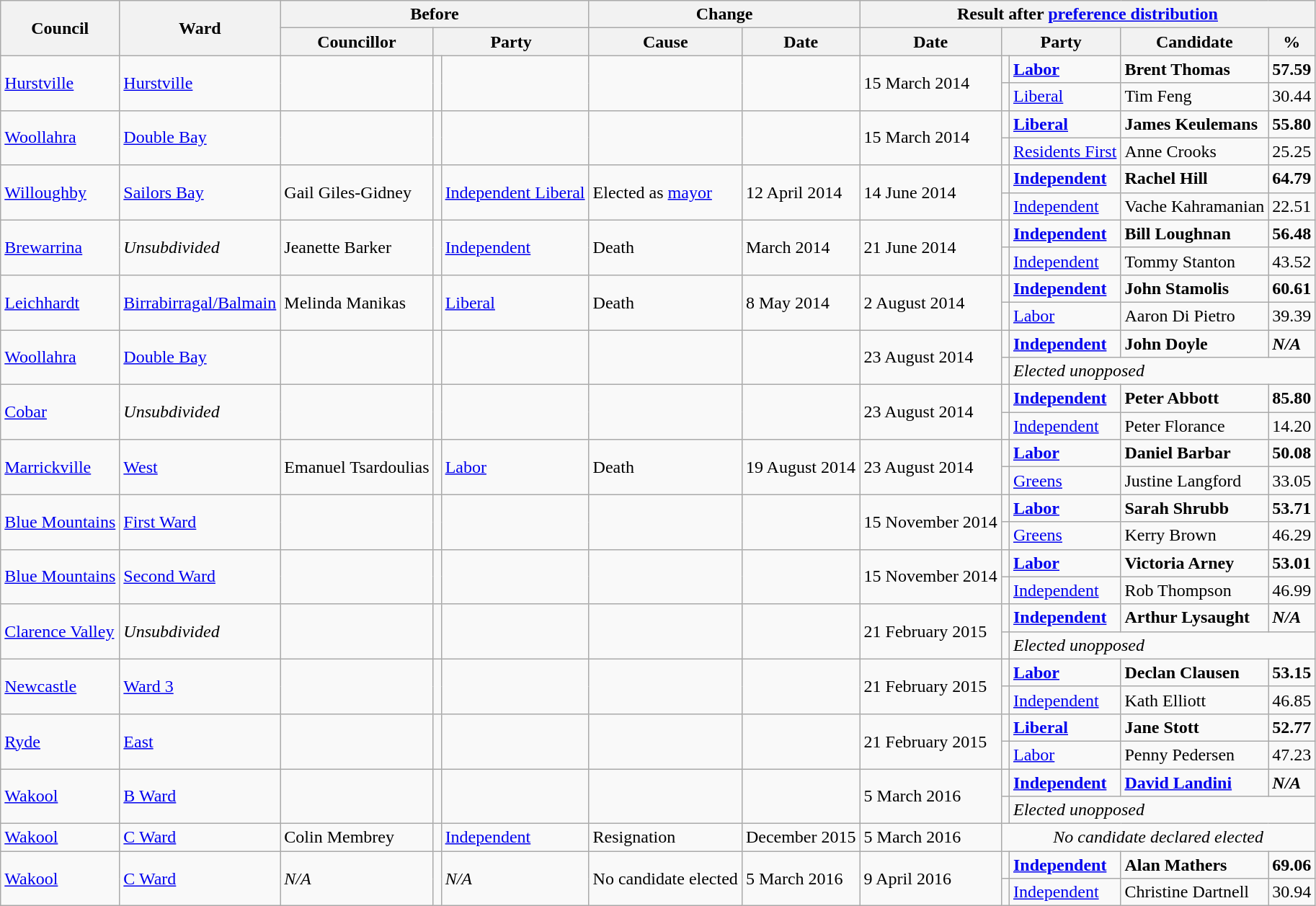<table class="wikitable sortable" style="border: none;">
<tr>
<th rowspan="2">Council</th>
<th rowspan="2">Ward</th>
<th colspan="3">Before</th>
<th colspan="2">Change</th>
<th colspan="7">Result after <a href='#'>preference distribution</a></th>
</tr>
<tr>
<th>Councillor</th>
<th colspan="2">Party</th>
<th>Cause</th>
<th>Date</th>
<th>Date</th>
<th colspan="2">Party</th>
<th>Candidate</th>
<th>%</th>
</tr>
<tr>
<td rowspan="2"><a href='#'>Hurstville</a></td>
<td rowspan="2"><a href='#'>Hurstville</a></td>
<td rowspan="2"></td>
<td rowspan="2" ></td>
<td rowspan="2"></td>
<td rowspan="2"></td>
<td rowspan="2"></td>
<td rowspan="2">15 March 2014</td>
<td></td>
<td><strong><a href='#'>Labor</a> </strong></td>
<td><strong>Brent Thomas</strong></td>
<td><strong>57.59</strong></td>
</tr>
<tr>
<td></td>
<td><a href='#'>Liberal</a></td>
<td>Tim Feng</td>
<td>30.44</td>
</tr>
<tr>
<td rowspan="2"><a href='#'>Woollahra</a></td>
<td rowspan="2"><a href='#'>Double Bay</a></td>
<td rowspan="2"></td>
<td rowspan="2" ></td>
<td rowspan="2"></td>
<td rowspan="2"></td>
<td rowspan="2"></td>
<td rowspan="2">15 March 2014</td>
<td></td>
<td><strong><a href='#'>Liberal</a></strong></td>
<td><strong>James Keulemans</strong></td>
<td><strong>55.80</strong></td>
</tr>
<tr>
<td></td>
<td><a href='#'>Residents First</a></td>
<td>Anne Crooks</td>
<td>25.25</td>
</tr>
<tr>
<td rowspan="2"><a href='#'>Willoughby</a></td>
<td rowspan="2"><a href='#'>Sailors Bay</a></td>
<td rowspan="2">Gail Giles-Gidney</td>
<td rowspan="2" ></td>
<td rowspan="2"><a href='#'>Independent Liberal</a></td>
<td rowspan="2">Elected as <a href='#'>mayor</a></td>
<td rowspan="2">12 April 2014</td>
<td rowspan="2">14 June 2014</td>
<td></td>
<td><strong><a href='#'>Independent</a></strong></td>
<td><strong>Rachel Hill</strong></td>
<td><strong>64.79</strong></td>
</tr>
<tr>
<td></td>
<td><a href='#'>Independent</a></td>
<td>Vache Kahramanian</td>
<td>22.51</td>
</tr>
<tr>
<td rowspan="2"><a href='#'>Brewarrina</a></td>
<td rowspan="2"><em>Unsubdivided</em></td>
<td rowspan="2">Jeanette Barker</td>
<td rowspan="2" ></td>
<td rowspan="2"><a href='#'>Independent</a></td>
<td rowspan="2">Death</td>
<td rowspan="2">March 2014</td>
<td rowspan="2">21 June 2014</td>
<td></td>
<td><strong><a href='#'>Independent</a></strong></td>
<td><strong>Bill Loughnan</strong></td>
<td><strong>56.48</strong></td>
</tr>
<tr>
<td></td>
<td><a href='#'>Independent</a></td>
<td>Tommy Stanton</td>
<td>43.52</td>
</tr>
<tr>
<td rowspan="2"><a href='#'>Leichhardt</a></td>
<td rowspan="2"><a href='#'>Birrabirragal/Balmain</a></td>
<td rowspan="2">Melinda Manikas</td>
<td rowspan="2" ></td>
<td rowspan="2"><a href='#'>Liberal</a></td>
<td rowspan="2">Death</td>
<td rowspan="2">8 May 2014</td>
<td rowspan="2">2 August 2014</td>
<td></td>
<td><strong><a href='#'>Independent</a></strong></td>
<td><strong>John Stamolis</strong></td>
<td><strong>60.61</strong></td>
</tr>
<tr>
<td></td>
<td><a href='#'>Labor</a></td>
<td>Aaron Di Pietro</td>
<td>39.39</td>
</tr>
<tr>
<td rowspan="2"><a href='#'>Woollahra</a></td>
<td rowspan="2"><a href='#'>Double Bay</a></td>
<td rowspan="2"></td>
<td rowspan="2" ></td>
<td rowspan="2"></td>
<td rowspan="2"></td>
<td rowspan="2"></td>
<td rowspan="2">23 August 2014</td>
<td></td>
<td><strong><a href='#'>Independent</a></strong></td>
<td><strong>John Doyle</strong></td>
<td><strong><em>N/A</em></strong></td>
</tr>
<tr>
<td></td>
<td colspan="3"><em>Elected unopposed</em></td>
</tr>
<tr>
<td rowspan="2"><a href='#'>Cobar</a></td>
<td rowspan="2"><em>Unsubdivided</em></td>
<td rowspan="2"></td>
<td rowspan="2" ></td>
<td rowspan="2"></td>
<td rowspan="2"></td>
<td rowspan="2"></td>
<td rowspan="2">23 August 2014</td>
<td></td>
<td><strong><a href='#'>Independent</a></strong></td>
<td><strong>Peter Abbott</strong></td>
<td><strong>85.80</strong></td>
</tr>
<tr>
<td></td>
<td><a href='#'>Independent</a></td>
<td>Peter Florance</td>
<td>14.20</td>
</tr>
<tr>
<td rowspan="2"><a href='#'>Marrickville</a></td>
<td rowspan="2"><a href='#'>West</a></td>
<td rowspan="2">Emanuel Tsardoulias</td>
<td rowspan="2" ></td>
<td rowspan="2"><a href='#'>Labor</a></td>
<td rowspan="2">Death</td>
<td rowspan="2">19 August 2014</td>
<td rowspan="2">23 August 2014</td>
<td></td>
<td><strong><a href='#'>Labor</a></strong></td>
<td><strong>Daniel Barbar</strong></td>
<td><strong>50.08</strong></td>
</tr>
<tr>
<td></td>
<td><a href='#'>Greens</a></td>
<td>Justine Langford</td>
<td>33.05</td>
</tr>
<tr>
<td rowspan="2"><a href='#'>Blue Mountains</a></td>
<td rowspan="2"><a href='#'>First Ward</a></td>
<td rowspan="2"></td>
<td rowspan="2" ></td>
<td rowspan="2"></td>
<td rowspan="2"></td>
<td rowspan="2"></td>
<td rowspan="2">15 November 2014</td>
<td></td>
<td><strong><a href='#'>Labor</a></strong></td>
<td><strong>Sarah Shrubb</strong></td>
<td><strong>53.71</strong></td>
</tr>
<tr>
<td></td>
<td><a href='#'>Greens</a></td>
<td>Kerry Brown</td>
<td>46.29</td>
</tr>
<tr>
<td rowspan="2"><a href='#'>Blue Mountains</a></td>
<td rowspan="2"><a href='#'>Second Ward</a></td>
<td rowspan="2"></td>
<td rowspan="2" ></td>
<td rowspan="2"></td>
<td rowspan="2"></td>
<td rowspan="2"></td>
<td rowspan="2">15 November 2014</td>
<td></td>
<td><strong><a href='#'>Labor</a></strong></td>
<td><strong>Victoria Arney</strong></td>
<td><strong>53.01</strong></td>
</tr>
<tr>
<td></td>
<td><a href='#'>Independent</a></td>
<td>Rob Thompson</td>
<td>46.99</td>
</tr>
<tr>
<td rowspan="2"><a href='#'>Clarence Valley</a></td>
<td rowspan="2"><em>Unsubdivided</em></td>
<td rowspan="2"></td>
<td rowspan="2" ></td>
<td rowspan="2"></td>
<td rowspan="2"></td>
<td rowspan="2"></td>
<td rowspan="2">21 February 2015</td>
<td></td>
<td><strong><a href='#'>Independent</a></strong></td>
<td><strong>Arthur Lysaught</strong></td>
<td><strong><em>N/A</em></strong></td>
</tr>
<tr>
<td></td>
<td colspan="3"><em>Elected unopposed</em></td>
</tr>
<tr>
<td rowspan="2"><a href='#'>Newcastle</a></td>
<td rowspan="2"><a href='#'>Ward 3</a></td>
<td rowspan="2"></td>
<td rowspan="2" ></td>
<td rowspan="2"></td>
<td rowspan="2"></td>
<td rowspan="2"></td>
<td rowspan="2">21 February 2015</td>
<td></td>
<td><strong><a href='#'>Labor</a></strong></td>
<td><strong>Declan Clausen</strong></td>
<td><strong>53.15</strong></td>
</tr>
<tr>
<td></td>
<td><a href='#'>Independent</a></td>
<td>Kath Elliott</td>
<td>46.85</td>
</tr>
<tr>
<td rowspan="2"><a href='#'>Ryde</a></td>
<td rowspan="2"><a href='#'>East</a></td>
<td rowspan="2"></td>
<td rowspan="2" ></td>
<td rowspan="2"></td>
<td rowspan="2"></td>
<td rowspan="2"></td>
<td rowspan="2">21 February 2015</td>
<td></td>
<td><strong><a href='#'>Liberal</a></strong></td>
<td><strong>Jane Stott</strong></td>
<td><strong>52.77</strong></td>
</tr>
<tr>
<td></td>
<td><a href='#'>Labor</a></td>
<td>Penny Pedersen</td>
<td>47.23</td>
</tr>
<tr>
<td rowspan="2"><a href='#'>Wakool</a></td>
<td rowspan="2"><a href='#'>B Ward</a></td>
<td rowspan="2"></td>
<td rowspan="2" ></td>
<td rowspan="2"></td>
<td rowspan="2"></td>
<td rowspan="2"></td>
<td rowspan="2">5 March 2016</td>
<td></td>
<td><strong><a href='#'>Independent</a></strong></td>
<td><strong><a href='#'>David Landini</a></strong></td>
<td><strong><em>N/A</em></strong></td>
</tr>
<tr>
<td></td>
<td colspan="3"><em>Elected unopposed</em></td>
</tr>
<tr>
<td><a href='#'>Wakool</a></td>
<td><a href='#'>C Ward</a></td>
<td>Colin Membrey</td>
<td></td>
<td><a href='#'>Independent</a></td>
<td>Resignation</td>
<td>December 2015</td>
<td>5 March 2016</td>
<td colspan="4" align=center><em>No candidate declared elected</em></td>
</tr>
<tr>
<td rowspan="2"><a href='#'>Wakool</a></td>
<td rowspan="2"><a href='#'>C Ward</a></td>
<td rowspan="2"><em>N/A</em></td>
<td rowspan="2" ></td>
<td rowspan="2"><em>N/A</em></td>
<td rowspan="2">No candidate elected</td>
<td rowspan="2">5 March 2016</td>
<td rowspan="2">9 April 2016</td>
<td></td>
<td><strong><a href='#'>Independent</a></strong></td>
<td><strong>Alan Mathers</strong></td>
<td><strong>69.06</strong></td>
</tr>
<tr>
<td></td>
<td><a href='#'>Independent</a></td>
<td>Christine Dartnell</td>
<td>30.94</td>
</tr>
</table>
